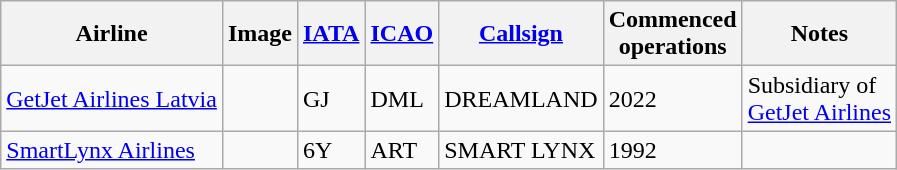<table class="wikitable sortable">
<tr valign="middle">
<th>Airline</th>
<th>Image</th>
<th><a href='#'>IATA</a></th>
<th><a href='#'>ICAO</a></th>
<th><a href='#'>Callsign</a></th>
<th>Commenced<br>operations</th>
<th>Notes</th>
</tr>
<tr>
<td><a href='#'>GetJet Airlines Latvia</a></td>
<td></td>
<td>GJ</td>
<td>DML</td>
<td>DREAMLAND</td>
<td>2022</td>
<td>Subsidiary of<br><a href='#'>GetJet Airlines</a></td>
</tr>
<tr>
<td><a href='#'>SmartLynx Airlines</a></td>
<td></td>
<td>6Y</td>
<td>ART</td>
<td>SMART LYNX</td>
<td>1992</td>
<td></td>
</tr>
</table>
